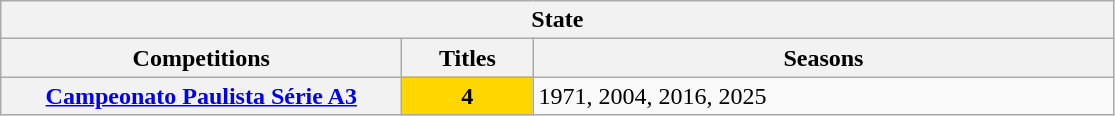<table class="wikitable">
<tr>
<th colspan="3">State</th>
</tr>
<tr>
<th style="width:260px">Competitions</th>
<th style="width:80px">Titles</th>
<th style="width:380px">Seasons</th>
</tr>
<tr>
<th style="text-align:center"><a href='#'>Campeonato Paulista Série A3</a></th>
<td bgcolor="gold" style="text-align:center"><strong>4</strong></td>
<td align="left">1971, 2004, 2016, 2025</td>
</tr>
</table>
